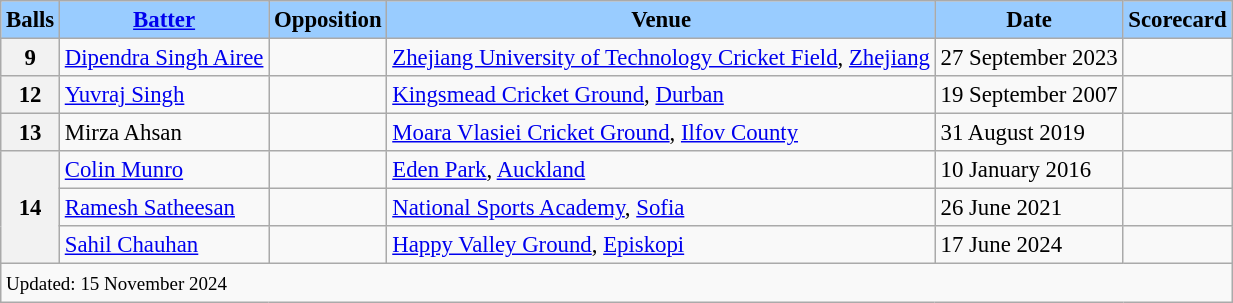<table class="wikitable sortable defaultleft" style="font-size: 95%">
<tr>
<th scope="col" style="background-color:#9cf;">Balls</th>
<th scope="col" style="background-color:#9cf;"><a href='#'>Batter</a></th>
<th scope="col" style="background-color:#9cf;">Opposition</th>
<th scope="col" style="background-color:#9cf;">Venue</th>
<th scope="col" style="background-color:#9cf;">Date</th>
<th scope="col" style="background-color:#9cf;">Scorecard</th>
</tr>
<tr>
<th scope="row">9</th>
<td> <a href='#'>Dipendra Singh Airee</a></td>
<td></td>
<td><a href='#'>Zhejiang University of Technology Cricket Field</a>, <a href='#'>Zhejiang</a></td>
<td>27 September 2023</td>
<td></td>
</tr>
<tr>
<th scope="row">12</th>
<td> <a href='#'>Yuvraj Singh</a></td>
<td></td>
<td><a href='#'>Kingsmead Cricket Ground</a>, <a href='#'>Durban</a></td>
<td>19 September 2007</td>
<td></td>
</tr>
<tr>
<th scope="row">13</th>
<td> Mirza Ahsan</td>
<td></td>
<td><a href='#'>Moara Vlasiei Cricket Ground</a>, <a href='#'>Ilfov County</a></td>
<td>31 August 2019</td>
<td></td>
</tr>
<tr>
<th rowspan="3" scope="row">14</th>
<td> <a href='#'>Colin Munro</a></td>
<td></td>
<td><a href='#'>Eden Park</a>, <a href='#'>Auckland</a></td>
<td>10 January 2016</td>
<td></td>
</tr>
<tr>
<td> <a href='#'>Ramesh Satheesan</a></td>
<td></td>
<td><a href='#'>National Sports Academy</a>, <a href='#'>Sofia</a></td>
<td>26 June 2021</td>
<td></td>
</tr>
<tr>
<td> <a href='#'>Sahil Chauhan</a></td>
<td></td>
<td><a href='#'>Happy Valley Ground</a>, <a href='#'>Episkopi</a></td>
<td>17 June 2024</td>
<td></td>
</tr>
<tr class="sortbottom">
<td scope="row" colspan=6 style="text-align:left;"><small>Updated: 15 November 2024</small></td>
</tr>
</table>
